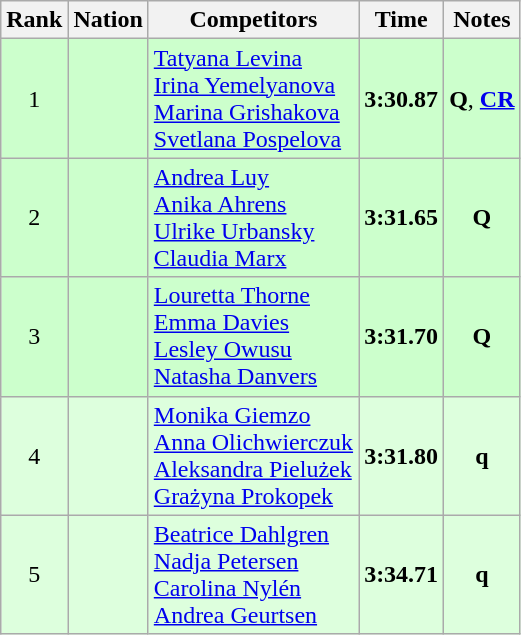<table class="wikitable sortable" style="text-align:center">
<tr>
<th>Rank</th>
<th>Nation</th>
<th>Competitors</th>
<th>Time</th>
<th>Notes</th>
</tr>
<tr bgcolor=ccffcc>
<td>1</td>
<td align=left></td>
<td align=left><a href='#'>Tatyana Levina</a><br><a href='#'>Irina Yemelyanova</a><br><a href='#'>Marina Grishakova</a><br><a href='#'>Svetlana Pospelova</a></td>
<td><strong>3:30.87</strong></td>
<td><strong>Q</strong>, <strong><a href='#'>CR</a></strong></td>
</tr>
<tr bgcolor=ccffcc>
<td>2</td>
<td align=left></td>
<td align=left><a href='#'>Andrea Luy</a><br><a href='#'>Anika Ahrens</a><br><a href='#'>Ulrike Urbansky</a><br><a href='#'>Claudia Marx</a></td>
<td><strong>3:31.65</strong></td>
<td><strong>Q</strong></td>
</tr>
<tr bgcolor=ccffcc>
<td>3</td>
<td align=left></td>
<td align=left><a href='#'>Louretta Thorne</a><br><a href='#'>Emma Davies</a><br><a href='#'>Lesley Owusu</a><br><a href='#'>Natasha Danvers</a></td>
<td><strong>3:31.70</strong></td>
<td><strong>Q</strong></td>
</tr>
<tr bgcolor=ddffdd>
<td>4</td>
<td align=left></td>
<td align=left><a href='#'>Monika Giemzo</a><br><a href='#'>Anna Olichwierczuk</a><br><a href='#'>Aleksandra Pielużek</a><br><a href='#'>Grażyna Prokopek</a></td>
<td><strong>3:31.80</strong></td>
<td><strong>q</strong></td>
</tr>
<tr bgcolor=ddffdd>
<td>5</td>
<td align=left></td>
<td align=left><a href='#'>Beatrice Dahlgren</a><br><a href='#'>Nadja Petersen</a><br><a href='#'>Carolina Nylén</a><br><a href='#'>Andrea Geurtsen</a></td>
<td><strong>3:34.71</strong></td>
<td><strong>q</strong></td>
</tr>
</table>
